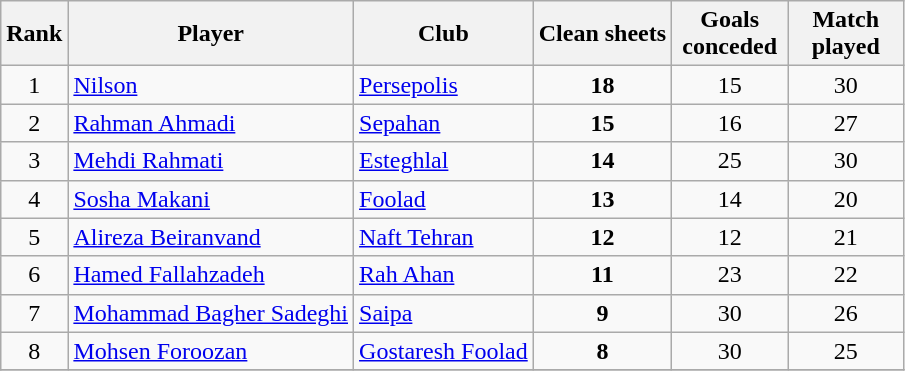<table class="wikitable">
<tr>
<th>Rank</th>
<th>Player</th>
<th>Club</th>
<th>Clean sheets</th>
<th width=70>Goals conceded</th>
<th width=70>Match played</th>
</tr>
<tr>
<td rowspan=1 align="center">1</td>
<td> <a href='#'>Nilson</a></td>
<td><a href='#'>Persepolis</a></td>
<td rowspan=1 align="center"><strong>18</strong></td>
<td rowspan=1 align="center">15</td>
<td rowspan=1 align="center">30</td>
</tr>
<tr>
<td rowspan=1 align="center">2</td>
<td> <a href='#'>Rahman Ahmadi</a></td>
<td><a href='#'>Sepahan</a></td>
<td rowspan=1 align="center"><strong>15</strong></td>
<td rowspan=1 align="center">16</td>
<td rowspan=1 align="center">27</td>
</tr>
<tr>
<td rowspan=1 align="center">3</td>
<td> <a href='#'>Mehdi Rahmati</a></td>
<td><a href='#'>Esteghlal</a></td>
<td rowspan=1 align="center"><strong>14</strong></td>
<td rowspan=1 align="center">25</td>
<td rowspan=1 align="center">30</td>
</tr>
<tr>
<td rowspan=1 align="center">4</td>
<td> <a href='#'>Sosha Makani</a></td>
<td><a href='#'>Foolad</a></td>
<td rowspan=1 align="center"><strong>13</strong></td>
<td rowspan=1 align="center">14</td>
<td rowspan=1 align="center">20</td>
</tr>
<tr>
<td rowspan=1 align="center">5</td>
<td> <a href='#'>Alireza Beiranvand</a></td>
<td><a href='#'>Naft Tehran</a></td>
<td rowspan=1 align="center"><strong>12</strong></td>
<td rowspan=1 align="center">12</td>
<td rowspan=1 align="center">21</td>
</tr>
<tr>
<td rowspan=1 align="center">6</td>
<td> <a href='#'>Hamed Fallahzadeh</a></td>
<td><a href='#'>Rah Ahan</a></td>
<td rowspan=1 align="center"><strong>11</strong></td>
<td rowspan=1 align="center">23</td>
<td rowspan=1 align="center">22</td>
</tr>
<tr>
<td rowspan=1 align="center">7</td>
<td> <a href='#'>Mohammad Bagher Sadeghi</a></td>
<td><a href='#'>Saipa</a></td>
<td rowspan=1 align="center"><strong>9</strong></td>
<td rowspan=1 align="center">30</td>
<td rowspan=1 align="center">26</td>
</tr>
<tr>
<td rowspan=1 align="center">8</td>
<td> <a href='#'>Mohsen Foroozan</a></td>
<td><a href='#'>Gostaresh Foolad</a></td>
<td rowspan=1 align="center"><strong>8</strong></td>
<td rowspan=1 align="center">30</td>
<td rowspan=1 align="center">25</td>
</tr>
<tr>
</tr>
</table>
